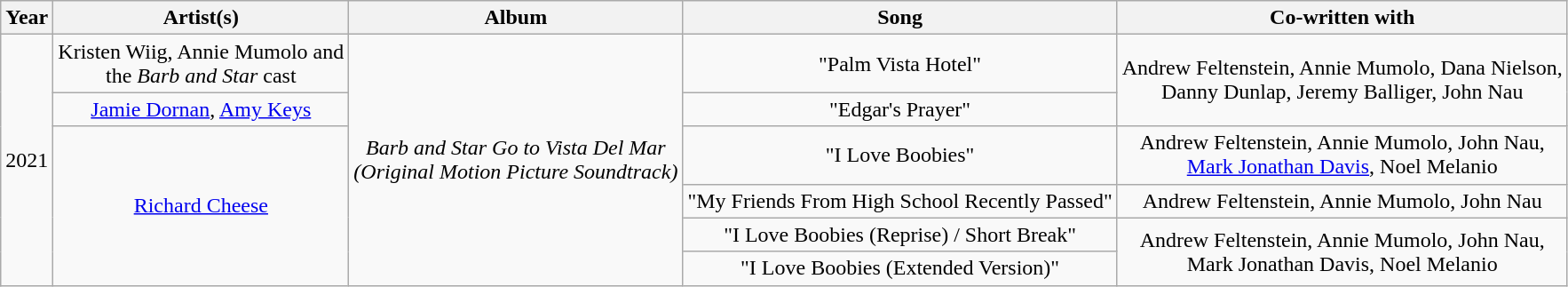<table class="wikitable plainrowheaders" style="text-align:center;">
<tr>
<th scope="col">Year</th>
<th scope="col">Artist(s)</th>
<th scope="col">Album</th>
<th scope="col">Song</th>
<th scope="col">Co-written with</th>
</tr>
<tr>
<td rowspan="6">2021</td>
<td>Kristen Wiig, Annie Mumolo and<br>the <em>Barb and Star</em> cast</td>
<td rowspan="6"><em>Barb and Star Go to Vista Del Mar<br>(Original Motion Picture Soundtrack)</em></td>
<td>"Palm Vista Hotel"</td>
<td rowspan="2">Andrew Feltenstein, Annie Mumolo, Dana Nielson,<br>Danny Dunlap, Jeremy Balliger, John Nau</td>
</tr>
<tr>
<td><a href='#'>Jamie Dornan</a>, <a href='#'>Amy Keys</a></td>
<td>"Edgar's Prayer"</td>
</tr>
<tr>
<td rowspan="4"><a href='#'>Richard Cheese</a></td>
<td>"I Love Boobies"</td>
<td>Andrew Feltenstein, Annie Mumolo, John Nau,<br><a href='#'>Mark Jonathan Davis</a>, Noel Melanio</td>
</tr>
<tr>
<td>"My Friends From High School Recently Passed"</td>
<td>Andrew Feltenstein, Annie Mumolo, John Nau</td>
</tr>
<tr>
<td>"I Love Boobies (Reprise) / Short Break"</td>
<td rowspan="2">Andrew Feltenstein, Annie Mumolo, John Nau,<br>Mark Jonathan Davis, Noel Melanio</td>
</tr>
<tr>
<td>"I Love Boobies (Extended Version)"</td>
</tr>
</table>
